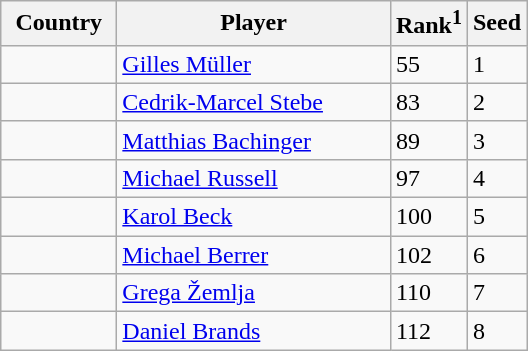<table class="sortable wikitable">
<tr>
<th width="70">Country</th>
<th width="175">Player</th>
<th>Rank<sup>1</sup></th>
<th>Seed</th>
</tr>
<tr>
<td></td>
<td><a href='#'>Gilles Müller</a></td>
<td>55</td>
<td>1</td>
</tr>
<tr>
<td></td>
<td><a href='#'>Cedrik-Marcel Stebe</a></td>
<td>83</td>
<td>2</td>
</tr>
<tr>
<td></td>
<td><a href='#'>Matthias Bachinger</a></td>
<td>89</td>
<td>3</td>
</tr>
<tr>
<td></td>
<td><a href='#'>Michael Russell</a></td>
<td>97</td>
<td>4</td>
</tr>
<tr>
<td></td>
<td><a href='#'>Karol Beck</a></td>
<td>100</td>
<td>5</td>
</tr>
<tr>
<td></td>
<td><a href='#'>Michael Berrer</a></td>
<td>102</td>
<td>6</td>
</tr>
<tr>
<td></td>
<td><a href='#'>Grega Žemlja</a></td>
<td>110</td>
<td>7</td>
</tr>
<tr>
<td></td>
<td><a href='#'>Daniel Brands</a></td>
<td>112</td>
<td>8</td>
</tr>
</table>
